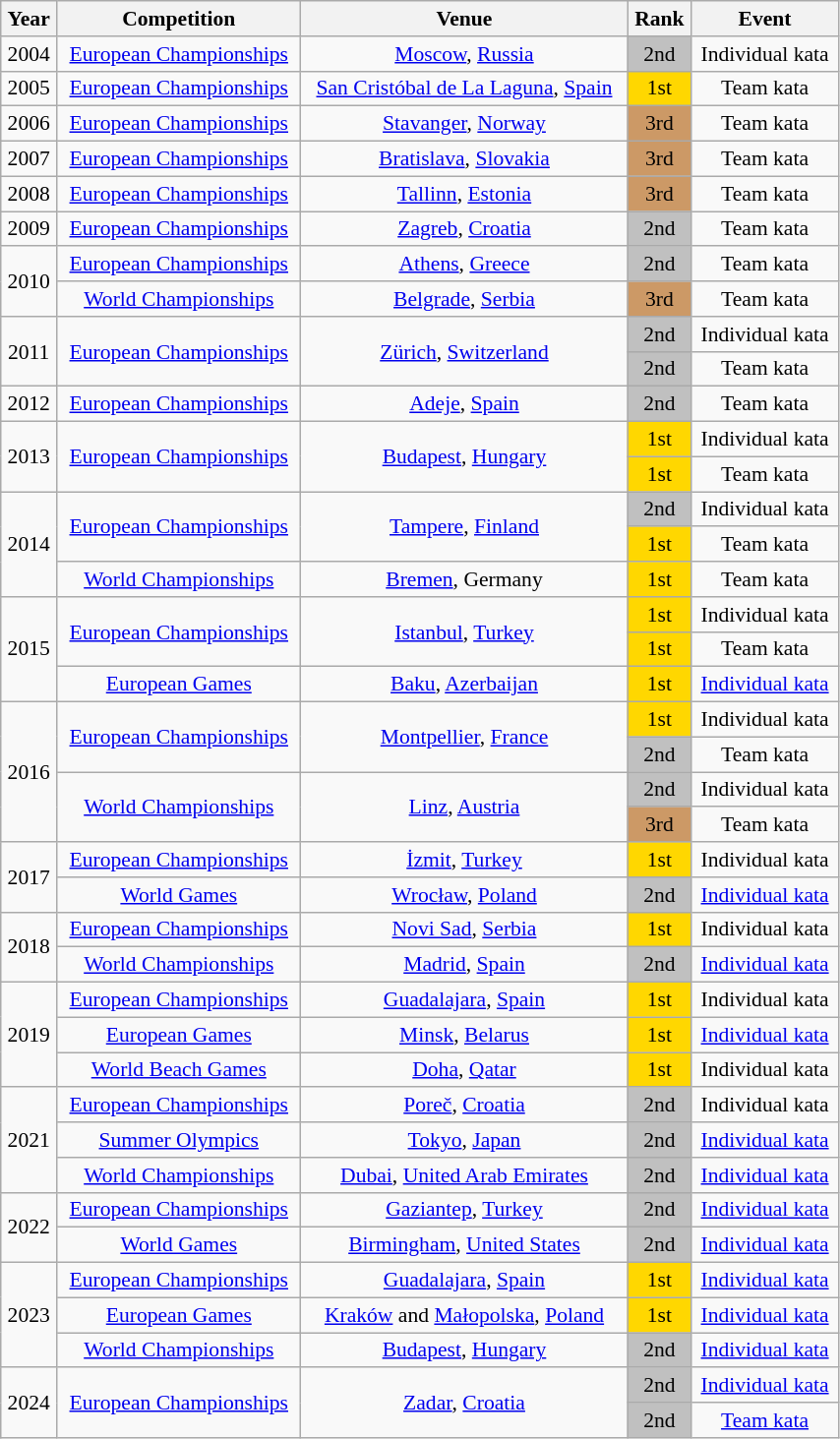<table class="wikitable sortable" width=45% style="font-size:90%; text-align:center;">
<tr>
<th>Year</th>
<th>Competition</th>
<th>Venue</th>
<th>Rank</th>
<th>Event</th>
</tr>
<tr>
<td>2004</td>
<td><a href='#'>European Championships</a></td>
<td><a href='#'>Moscow</a>, <a href='#'>Russia</a></td>
<td bgcolor="silver">2nd</td>
<td>Individual kata</td>
</tr>
<tr>
<td>2005</td>
<td><a href='#'>European Championships</a></td>
<td><a href='#'>San Cristóbal de La Laguna</a>, <a href='#'>Spain</a></td>
<td bgcolor="gold">1st</td>
<td>Team kata</td>
</tr>
<tr>
<td>2006</td>
<td><a href='#'>European Championships</a></td>
<td><a href='#'>Stavanger</a>, <a href='#'>Norway</a></td>
<td bgcolor="cc9966">3rd</td>
<td>Team kata</td>
</tr>
<tr>
<td>2007</td>
<td><a href='#'>European Championships</a></td>
<td><a href='#'>Bratislava</a>, <a href='#'>Slovakia</a></td>
<td bgcolor="cc9966">3rd</td>
<td>Team kata</td>
</tr>
<tr>
<td>2008</td>
<td><a href='#'>European Championships</a></td>
<td><a href='#'>Tallinn</a>, <a href='#'>Estonia</a></td>
<td bgcolor="cc9966">3rd</td>
<td>Team kata</td>
</tr>
<tr>
<td>2009</td>
<td><a href='#'>European Championships</a></td>
<td><a href='#'>Zagreb</a>, <a href='#'>Croatia</a></td>
<td bgcolor="silver">2nd</td>
<td>Team kata</td>
</tr>
<tr>
<td rowspan=2>2010</td>
<td><a href='#'>European Championships</a></td>
<td><a href='#'>Athens</a>, <a href='#'>Greece</a></td>
<td bgcolor="silver">2nd</td>
<td>Team kata</td>
</tr>
<tr>
<td><a href='#'>World Championships</a></td>
<td><a href='#'>Belgrade</a>, <a href='#'>Serbia</a></td>
<td bgcolor="cc9966">3rd</td>
<td>Team kata</td>
</tr>
<tr>
<td rowspan=2>2011</td>
<td rowspan=2><a href='#'>European Championships</a></td>
<td rowspan=2><a href='#'>Zürich</a>, <a href='#'>Switzerland</a></td>
<td bgcolor="silver">2nd</td>
<td>Individual kata</td>
</tr>
<tr>
<td bgcolor="silver">2nd</td>
<td>Team kata</td>
</tr>
<tr>
<td>2012</td>
<td><a href='#'>European Championships</a></td>
<td><a href='#'>Adeje</a>, <a href='#'>Spain</a></td>
<td bgcolor="silver">2nd</td>
<td>Team kata</td>
</tr>
<tr>
<td rowspan=2>2013</td>
<td rowspan=2><a href='#'>European Championships</a></td>
<td rowspan=2><a href='#'>Budapest</a>, <a href='#'>Hungary</a></td>
<td bgcolor="gold">1st</td>
<td>Individual kata</td>
</tr>
<tr>
<td bgcolor="gold">1st</td>
<td>Team kata</td>
</tr>
<tr>
<td rowspan=3>2014</td>
<td rowspan=2><a href='#'>European Championships</a></td>
<td rowspan=2><a href='#'>Tampere</a>, <a href='#'>Finland</a></td>
<td bgcolor="silver">2nd</td>
<td>Individual kata</td>
</tr>
<tr>
<td bgcolor="gold">1st</td>
<td>Team kata</td>
</tr>
<tr>
<td><a href='#'>World Championships</a></td>
<td><a href='#'>Bremen</a>, Germany</td>
<td bgcolor="gold">1st</td>
<td>Team kata</td>
</tr>
<tr>
<td rowspan=3>2015</td>
<td rowspan=2><a href='#'>European Championships</a></td>
<td rowspan=2><a href='#'>Istanbul</a>, <a href='#'>Turkey</a></td>
<td bgcolor="gold">1st</td>
<td>Individual kata</td>
</tr>
<tr>
<td bgcolor="gold">1st</td>
<td>Team kata</td>
</tr>
<tr>
<td><a href='#'>European Games</a></td>
<td><a href='#'>Baku</a>, <a href='#'>Azerbaijan</a></td>
<td bgcolor="gold">1st</td>
<td><a href='#'>Individual kata</a></td>
</tr>
<tr>
<td rowspan=4>2016</td>
<td rowspan=2><a href='#'>European Championships</a></td>
<td rowspan=2><a href='#'>Montpellier</a>, <a href='#'>France</a></td>
<td bgcolor="gold">1st</td>
<td>Individual kata</td>
</tr>
<tr>
<td bgcolor="silver">2nd</td>
<td>Team kata</td>
</tr>
<tr>
<td rowspan=2><a href='#'>World Championships</a></td>
<td rowspan=2><a href='#'>Linz</a>, <a href='#'>Austria</a></td>
<td bgcolor="silver">2nd</td>
<td>Individual kata</td>
</tr>
<tr>
<td bgcolor="cc9966">3rd</td>
<td>Team kata</td>
</tr>
<tr>
<td rowspan=2>2017</td>
<td><a href='#'>European Championships</a></td>
<td><a href='#'>İzmit</a>, <a href='#'>Turkey</a></td>
<td bgcolor="gold">1st</td>
<td>Individual kata</td>
</tr>
<tr>
<td><a href='#'>World Games</a></td>
<td><a href='#'>Wrocław</a>, <a href='#'>Poland</a></td>
<td bgcolor="silver">2nd</td>
<td><a href='#'>Individual kata</a></td>
</tr>
<tr>
<td rowspan=2>2018</td>
<td><a href='#'>European Championships</a></td>
<td><a href='#'>Novi Sad</a>, <a href='#'>Serbia</a></td>
<td bgcolor="gold">1st</td>
<td>Individual kata</td>
</tr>
<tr>
<td><a href='#'>World Championships</a></td>
<td><a href='#'>Madrid</a>, <a href='#'>Spain</a></td>
<td bgcolor="silver">2nd</td>
<td><a href='#'>Individual kata</a></td>
</tr>
<tr>
<td rowspan=3>2019</td>
<td><a href='#'>European Championships</a></td>
<td><a href='#'>Guadalajara</a>, <a href='#'>Spain</a></td>
<td bgcolor="gold">1st</td>
<td>Individual kata</td>
</tr>
<tr>
<td><a href='#'>European Games</a></td>
<td><a href='#'>Minsk</a>, <a href='#'>Belarus</a></td>
<td bgcolor="gold">1st</td>
<td><a href='#'>Individual kata</a></td>
</tr>
<tr>
<td><a href='#'>World Beach Games</a></td>
<td><a href='#'>Doha</a>, <a href='#'>Qatar</a></td>
<td bgcolor="gold">1st</td>
<td>Individual kata</td>
</tr>
<tr>
<td rowspan=3>2021</td>
<td><a href='#'>European Championships</a></td>
<td><a href='#'>Poreč</a>, <a href='#'>Croatia</a></td>
<td bgcolor="silver">2nd</td>
<td>Individual kata</td>
</tr>
<tr>
<td><a href='#'>Summer Olympics</a></td>
<td><a href='#'>Tokyo</a>, <a href='#'>Japan</a></td>
<td bgcolor="silver">2nd</td>
<td><a href='#'>Individual kata</a></td>
</tr>
<tr>
<td><a href='#'>World Championships</a></td>
<td><a href='#'>Dubai</a>, <a href='#'>United Arab Emirates</a></td>
<td bgcolor="silver">2nd</td>
<td><a href='#'>Individual kata</a></td>
</tr>
<tr>
<td rowspan=2>2022</td>
<td><a href='#'>European Championships</a></td>
<td><a href='#'>Gaziantep</a>, <a href='#'>Turkey</a></td>
<td bgcolor="silver">2nd</td>
<td><a href='#'>Individual kata</a></td>
</tr>
<tr>
<td><a href='#'>World Games</a></td>
<td><a href='#'>Birmingham</a>, <a href='#'>United States</a></td>
<td bgcolor="silver">2nd</td>
<td><a href='#'>Individual kata</a></td>
</tr>
<tr>
<td rowspan=3>2023</td>
<td><a href='#'>European Championships</a></td>
<td><a href='#'>Guadalajara</a>, <a href='#'>Spain</a></td>
<td bgcolor="gold">1st</td>
<td><a href='#'>Individual kata</a></td>
</tr>
<tr>
<td><a href='#'>European Games</a></td>
<td><a href='#'>Kraków</a> and <a href='#'>Małopolska</a>, <a href='#'>Poland</a></td>
<td bgcolor="gold">1st</td>
<td><a href='#'>Individual kata</a></td>
</tr>
<tr>
<td><a href='#'>World Championships</a></td>
<td><a href='#'>Budapest</a>, <a href='#'>Hungary</a></td>
<td bgcolor="silver">2nd</td>
<td><a href='#'>Individual kata</a></td>
</tr>
<tr>
<td rowspan=2>2024</td>
<td rowspan=2><a href='#'>European Championships</a></td>
<td rowspan=2><a href='#'>Zadar</a>, <a href='#'>Croatia</a></td>
<td bgcolor="silver">2nd</td>
<td><a href='#'>Individual kata</a></td>
</tr>
<tr>
<td bgcolor="silver">2nd</td>
<td><a href='#'>Team kata</a></td>
</tr>
</table>
